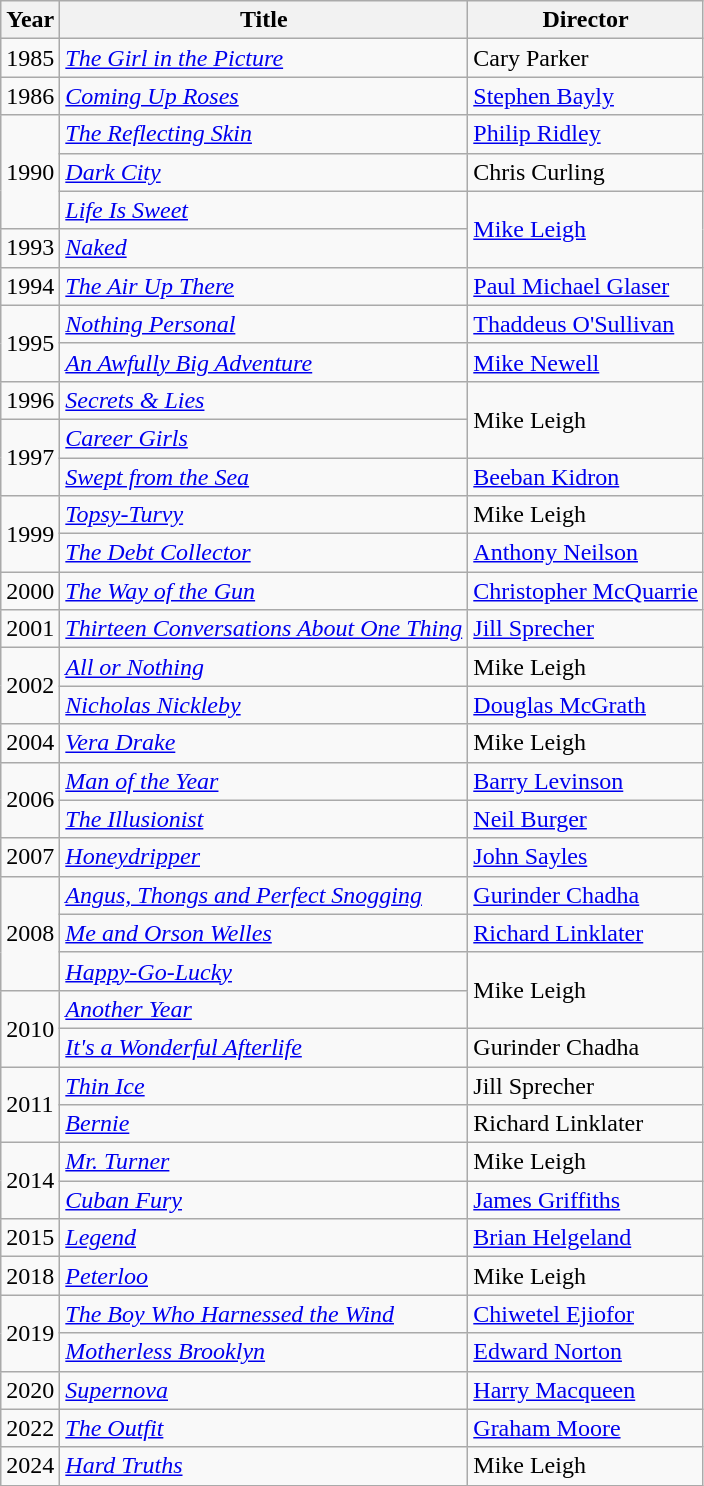<table class="wikitable">
<tr>
<th>Year</th>
<th>Title</th>
<th>Director</th>
</tr>
<tr>
<td>1985</td>
<td><em><a href='#'>The Girl in the Picture</a></em></td>
<td>Cary Parker</td>
</tr>
<tr>
<td>1986</td>
<td><em><a href='#'>Coming Up Roses</a></em></td>
<td><a href='#'>Stephen Bayly</a></td>
</tr>
<tr>
<td rowspan=3>1990</td>
<td><em><a href='#'>The Reflecting Skin</a></em></td>
<td><a href='#'>Philip Ridley</a></td>
</tr>
<tr>
<td><em><a href='#'>Dark City</a></em></td>
<td>Chris Curling</td>
</tr>
<tr>
<td><em><a href='#'>Life Is Sweet</a></em></td>
<td rowspan=2><a href='#'>Mike Leigh</a></td>
</tr>
<tr>
<td>1993</td>
<td><em><a href='#'>Naked</a></em></td>
</tr>
<tr>
<td>1994</td>
<td><em><a href='#'>The Air Up There</a></em></td>
<td><a href='#'>Paul Michael Glaser</a></td>
</tr>
<tr>
<td rowspan=2>1995</td>
<td><em><a href='#'>Nothing Personal</a></em></td>
<td><a href='#'>Thaddeus O'Sullivan</a></td>
</tr>
<tr>
<td><em><a href='#'>An Awfully Big Adventure</a></em></td>
<td><a href='#'>Mike Newell</a></td>
</tr>
<tr>
<td>1996</td>
<td><em><a href='#'>Secrets & Lies</a></em></td>
<td rowspan=2>Mike Leigh</td>
</tr>
<tr>
<td rowspan=2>1997</td>
<td><em><a href='#'>Career Girls</a></em></td>
</tr>
<tr>
<td><em><a href='#'>Swept from the Sea</a></em></td>
<td><a href='#'>Beeban Kidron</a></td>
</tr>
<tr>
<td rowspan=2>1999</td>
<td><em><a href='#'>Topsy-Turvy</a></em></td>
<td>Mike Leigh</td>
</tr>
<tr>
<td><em><a href='#'>The Debt Collector</a></em></td>
<td><a href='#'>Anthony Neilson</a></td>
</tr>
<tr>
<td>2000</td>
<td><em><a href='#'>The Way of the Gun</a></em></td>
<td><a href='#'>Christopher McQuarrie</a></td>
</tr>
<tr>
<td>2001</td>
<td><em><a href='#'>Thirteen Conversations About One Thing</a></em></td>
<td><a href='#'>Jill Sprecher</a></td>
</tr>
<tr>
<td rowspan=2>2002</td>
<td><em><a href='#'>All or Nothing</a></em></td>
<td>Mike Leigh</td>
</tr>
<tr>
<td><em><a href='#'>Nicholas Nickleby</a></em></td>
<td><a href='#'>Douglas McGrath</a></td>
</tr>
<tr>
<td>2004</td>
<td><em><a href='#'>Vera Drake</a></em></td>
<td>Mike Leigh</td>
</tr>
<tr>
<td rowspan=2>2006</td>
<td><em><a href='#'>Man of the Year</a></em></td>
<td><a href='#'>Barry Levinson</a></td>
</tr>
<tr>
<td><em><a href='#'>The Illusionist</a></em></td>
<td><a href='#'>Neil Burger</a></td>
</tr>
<tr>
<td>2007</td>
<td><em><a href='#'>Honeydripper</a></em></td>
<td><a href='#'>John Sayles</a></td>
</tr>
<tr>
<td rowspan=3>2008</td>
<td><em><a href='#'>Angus, Thongs and Perfect Snogging</a></em></td>
<td><a href='#'>Gurinder Chadha</a></td>
</tr>
<tr>
<td><em><a href='#'>Me and Orson Welles</a></em></td>
<td><a href='#'>Richard Linklater</a></td>
</tr>
<tr>
<td><em><a href='#'>Happy-Go-Lucky</a></em></td>
<td rowspan=2>Mike Leigh</td>
</tr>
<tr>
<td rowspan=2>2010</td>
<td><em><a href='#'>Another Year</a></em></td>
</tr>
<tr>
<td><em><a href='#'>It's a Wonderful Afterlife</a></em></td>
<td>Gurinder Chadha</td>
</tr>
<tr>
<td rowspan=2>2011</td>
<td><em><a href='#'>Thin Ice</a></em></td>
<td>Jill Sprecher</td>
</tr>
<tr>
<td><em><a href='#'>Bernie</a></em></td>
<td>Richard Linklater</td>
</tr>
<tr>
<td rowspan=2>2014</td>
<td><em><a href='#'>Mr. Turner</a></em></td>
<td>Mike Leigh</td>
</tr>
<tr>
<td><em><a href='#'>Cuban Fury</a></em></td>
<td><a href='#'>James Griffiths</a></td>
</tr>
<tr>
<td>2015</td>
<td><em><a href='#'>Legend</a></em></td>
<td><a href='#'>Brian Helgeland</a></td>
</tr>
<tr>
<td>2018</td>
<td><em><a href='#'>Peterloo</a></em></td>
<td>Mike Leigh</td>
</tr>
<tr>
<td rowspan=2>2019</td>
<td><em><a href='#'>The Boy Who Harnessed the Wind</a></em></td>
<td><a href='#'>Chiwetel Ejiofor</a></td>
</tr>
<tr>
<td><em><a href='#'>Motherless Brooklyn</a></em></td>
<td><a href='#'>Edward Norton</a></td>
</tr>
<tr>
<td>2020</td>
<td><em><a href='#'>Supernova</a></em></td>
<td><a href='#'>Harry Macqueen</a></td>
</tr>
<tr>
<td>2022</td>
<td><em><a href='#'>The Outfit</a></em></td>
<td><a href='#'>Graham Moore</a></td>
</tr>
<tr>
<td>2024</td>
<td><em><a href='#'>Hard Truths</a></em></td>
<td>Mike Leigh</td>
</tr>
</table>
